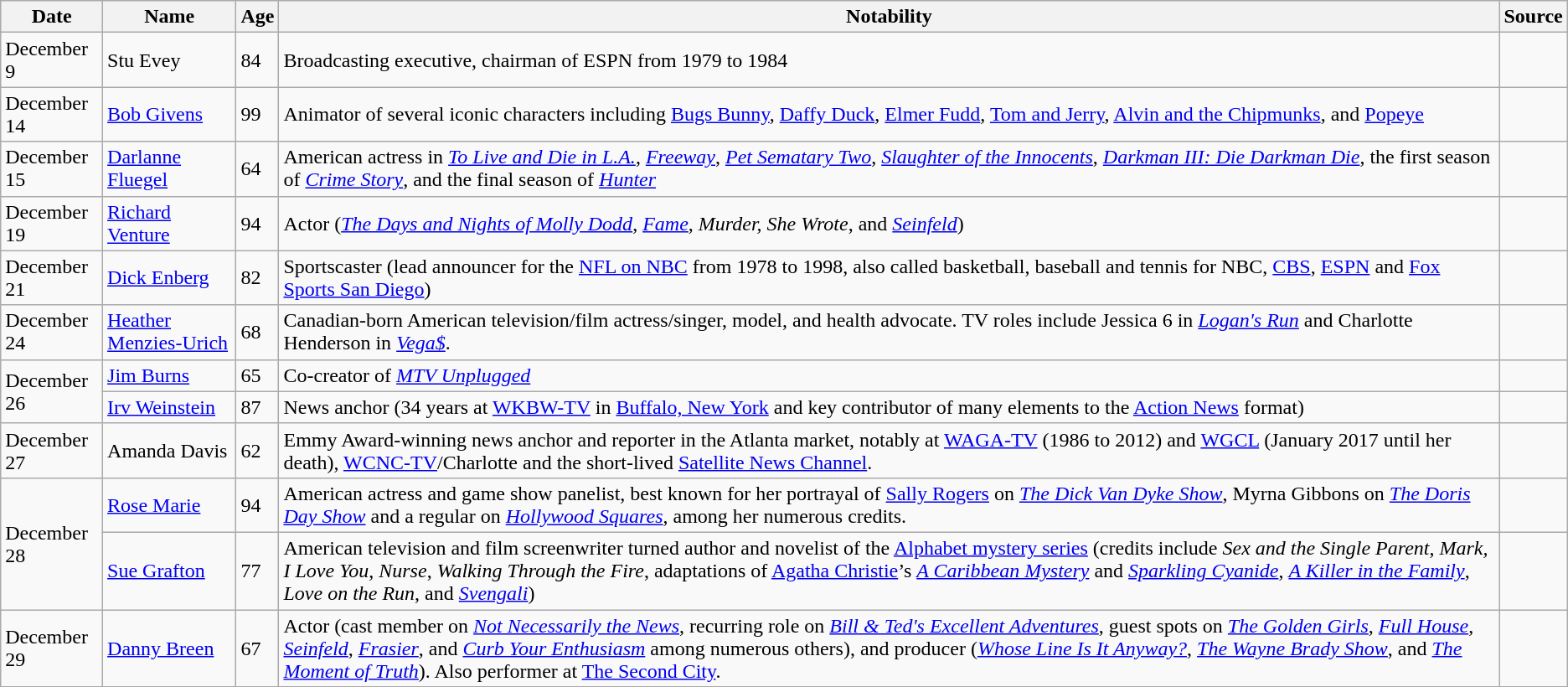<table class="wikitable sortable">
<tr ">
<th>Date</th>
<th>Name</th>
<th>Age</th>
<th class="unsortable">Notability</th>
<th class="unsortable">Source</th>
</tr>
<tr>
<td>December 9</td>
<td>Stu Evey</td>
<td>84</td>
<td>Broadcasting executive, chairman of ESPN from 1979 to 1984</td>
<td></td>
</tr>
<tr>
<td>December 14</td>
<td><a href='#'>Bob Givens</a></td>
<td>99</td>
<td>Animator of several iconic characters including <a href='#'>Bugs Bunny</a>, <a href='#'>Daffy Duck</a>, <a href='#'>Elmer Fudd</a>, <a href='#'>Tom and Jerry</a>, <a href='#'>Alvin and the Chipmunks</a>, and <a href='#'>Popeye</a></td>
<td></td>
</tr>
<tr>
<td>December 15</td>
<td><a href='#'>Darlanne Fluegel</a></td>
<td>64</td>
<td>American actress in <em><a href='#'>To Live and Die in L.A.</a></em>, <em><a href='#'>Freeway</a></em>, <em><a href='#'>Pet Sematary Two</a></em>, <em><a href='#'>Slaughter of the Innocents</a></em>, <em><a href='#'>Darkman III: Die Darkman Die</a></em>, the first season of <em><a href='#'>Crime Story</a></em>, and the final season of <em><a href='#'>Hunter</a></em></td>
<td></td>
</tr>
<tr>
<td>December 19</td>
<td><a href='#'>Richard Venture</a></td>
<td>94</td>
<td>Actor (<em><a href='#'>The Days and Nights of Molly Dodd</a></em>, <em><a href='#'>Fame</a></em>, <em>Murder, She Wrote</em>, and <em><a href='#'>Seinfeld</a></em>)</td>
<td></td>
</tr>
<tr>
<td>December 21</td>
<td><a href='#'>Dick Enberg</a></td>
<td>82</td>
<td>Sportscaster (lead announcer for the <a href='#'>NFL on NBC</a> from 1978 to 1998, also called basketball, baseball and tennis for NBC, <a href='#'>CBS</a>, <a href='#'>ESPN</a> and <a href='#'>Fox Sports San Diego</a>)</td>
<td></td>
</tr>
<tr>
<td>December 24</td>
<td><a href='#'>Heather Menzies-Urich</a></td>
<td>68</td>
<td>Canadian-born American television/film actress/singer, model, and health advocate. TV roles include Jessica 6 in <em><a href='#'>Logan's Run</a></em> and Charlotte Henderson in <em><a href='#'>Vega$</a></em>.</td>
<td></td>
</tr>
<tr>
<td rowspan="2">December 26</td>
<td><a href='#'>Jim Burns</a></td>
<td>65</td>
<td>Co-creator of <em><a href='#'>MTV Unplugged</a></em></td>
<td></td>
</tr>
<tr>
<td><a href='#'>Irv Weinstein</a></td>
<td>87</td>
<td>News anchor (34 years at <a href='#'>WKBW-TV</a> in <a href='#'>Buffalo, New York</a> and key contributor of many elements to the <a href='#'>Action News</a> format)</td>
<td></td>
</tr>
<tr>
<td>December 27</td>
<td>Amanda Davis</td>
<td>62</td>
<td>Emmy Award-winning news anchor and reporter in the Atlanta market, notably at <a href='#'>WAGA-TV</a> (1986 to 2012) and <a href='#'>WGCL</a> (January 2017 until her death), <a href='#'>WCNC-TV</a>/Charlotte and the short-lived <a href='#'>Satellite News Channel</a>.</td>
<td></td>
</tr>
<tr>
<td rowspan=2>December 28</td>
<td><a href='#'>Rose Marie</a></td>
<td>94</td>
<td>American actress and game show panelist, best known for her portrayal of <a href='#'>Sally Rogers</a> on <em><a href='#'>The Dick Van Dyke Show</a></em>, Myrna Gibbons on <em><a href='#'>The Doris Day Show</a></em> and a regular on <em><a href='#'>Hollywood Squares</a></em>, among her numerous credits.</td>
<td></td>
</tr>
<tr>
<td><a href='#'>Sue Grafton</a></td>
<td>77</td>
<td>American television and film screenwriter turned author and novelist of the <a href='#'>Alphabet mystery series</a> (credits include <em>Sex and the Single Parent</em>, <em>Mark, I Love You</em>, <em>Nurse</em>, <em>Walking Through the Fire</em>, adaptations of <a href='#'>Agatha Christie</a>’s <em><a href='#'>A Caribbean Mystery</a></em> and <em><a href='#'>Sparkling Cyanide</a></em>, <em><a href='#'>A Killer in the Family</a></em>, <em>Love on the Run</em>, and <em><a href='#'>Svengali</a></em>)</td>
<td></td>
</tr>
<tr>
<td>December 29</td>
<td><a href='#'>Danny Breen</a></td>
<td>67</td>
<td>Actor (cast member on <em><a href='#'>Not Necessarily the News</a></em>, recurring role on <em><a href='#'>Bill & Ted's Excellent Adventures</a></em>, guest spots on <em><a href='#'>The Golden Girls</a></em>, <em><a href='#'>Full House</a></em>, <em><a href='#'>Seinfeld</a></em>, <em><a href='#'>Frasier</a></em>, and <em><a href='#'>Curb Your Enthusiasm</a></em> among numerous others), and producer (<em><a href='#'>Whose Line Is It Anyway?</a></em>, <em><a href='#'>The Wayne Brady Show</a></em>, and <em><a href='#'>The Moment of Truth</a></em>). Also performer at <a href='#'>The Second City</a>.</td>
<td></td>
</tr>
</table>
